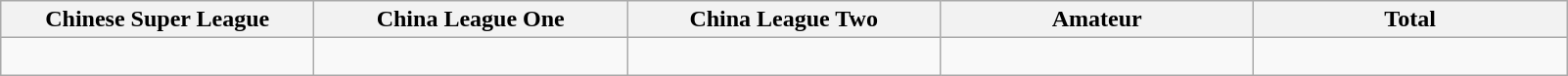<table class="wikitable">
<tr>
<th width="15%">Chinese Super League</th>
<th width="15%">China League One</th>
<th width="15%">China League Two<br></th>
<th width="15%">Amateur</th>
<th width="15%">Total</th>
</tr>
<tr>
<td></td>
<td></td>
<td><br></td>
<td></td>
<td></td>
</tr>
</table>
